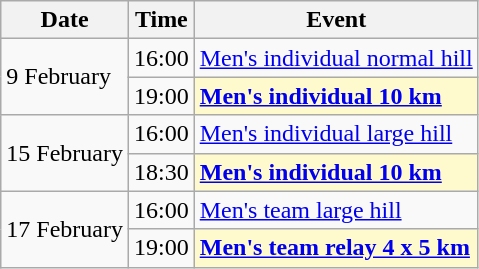<table class=wikitable>
<tr>
<th>Date</th>
<th>Time</th>
<th>Event</th>
</tr>
<tr>
<td rowspan=2>9 February</td>
<td>16:00</td>
<td><a href='#'>Men's individual normal hill</a></td>
</tr>
<tr>
<td>19:00</td>
<td style=background:lemonchiffon><strong><a href='#'>Men's individual 10 km</a></strong></td>
</tr>
<tr>
<td rowspan=2>15 February</td>
<td>16:00</td>
<td><a href='#'>Men's individual large hill</a></td>
</tr>
<tr>
<td>18:30</td>
<td style=background:lemonchiffon><strong><a href='#'>Men's individual 10 km</a></strong></td>
</tr>
<tr>
<td rowspan=2>17 February</td>
<td>16:00</td>
<td><a href='#'>Men's team large hill</a></td>
</tr>
<tr>
<td>19:00</td>
<td style=background:lemonchiffon><strong><a href='#'>Men's team relay 4 x 5 km</a></strong></td>
</tr>
</table>
